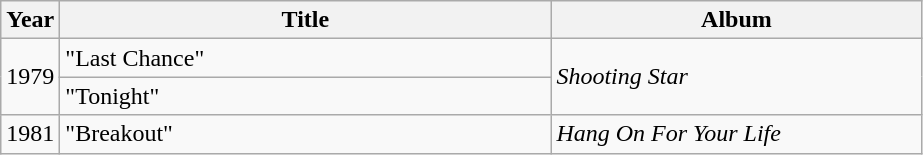<table class="wikitable">
<tr>
<th rowspan="1">Year</th>
<th rowspan="1" style="width:20em;">Title</th>
<th rowspan="1" style="width:15em;">Album</th>
</tr>
<tr>
<td rowspan="2">1979</td>
<td>"Last Chance"</td>
<td rowspan="2"><em>Shooting Star</em></td>
</tr>
<tr>
<td>"Tonight"</td>
</tr>
<tr>
<td rowspan="1">1981</td>
<td>"Breakout"</td>
<td><em>Hang On For Your Life</em></td>
</tr>
</table>
